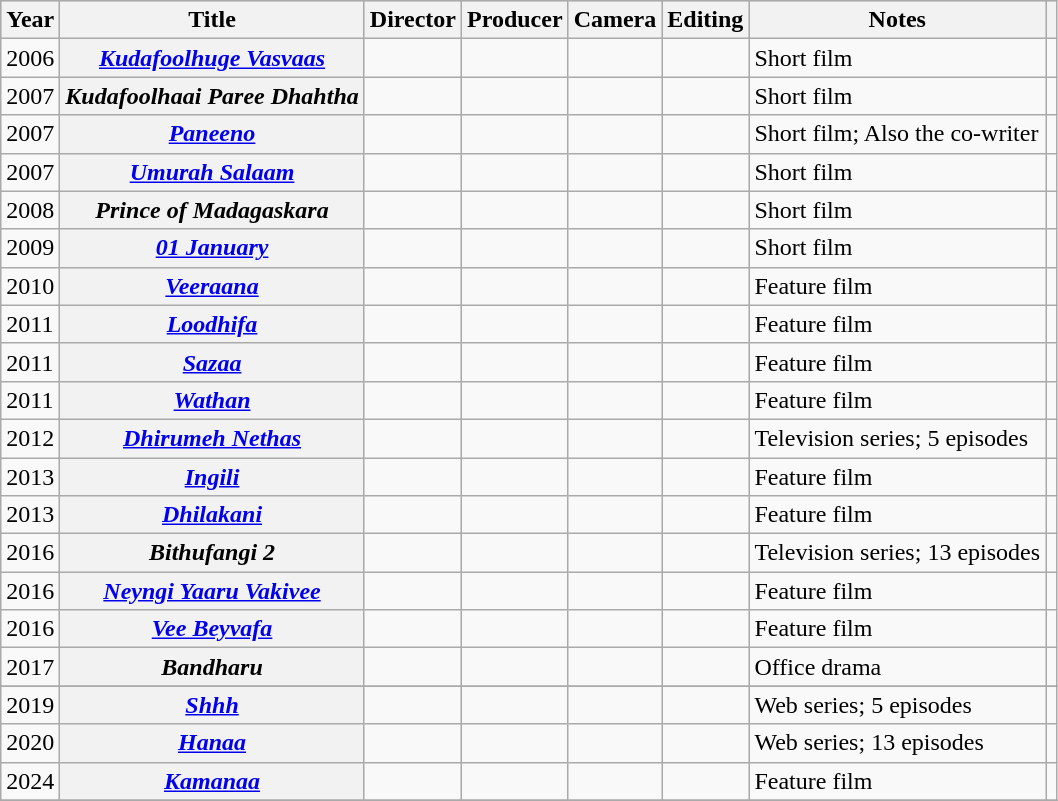<table class="wikitable sortable plainrowheaders">
<tr style="background:#ccc; text-align:center;">
<th scope="col">Year</th>
<th scope="col">Title</th>
<th scope="col">Director</th>
<th scope="col">Producer</th>
<th scope="col">Camera</th>
<th scope="col">Editing</th>
<th scope="col">Notes</th>
<th scope="col" class="unsortable"></th>
</tr>
<tr>
<td>2006</td>
<th scope="row"><em><a href='#'>Kudafoolhuge Vasvaas</a></em></th>
<td></td>
<td></td>
<td></td>
<td></td>
<td>Short film</td>
<td style="text-align: center;"></td>
</tr>
<tr>
<td>2007</td>
<th scope="row"><em>Kudafoolhaai Paree Dhahtha</em></th>
<td></td>
<td></td>
<td></td>
<td></td>
<td>Short film</td>
<td style="text-align: center;"></td>
</tr>
<tr>
<td>2007</td>
<th scope="row"><em><a href='#'>Paneeno</a></em></th>
<td></td>
<td></td>
<td></td>
<td></td>
<td>Short film; Also the co-writer</td>
<td style="text-align: center;"></td>
</tr>
<tr>
<td>2007</td>
<th scope="row"><em><a href='#'>Umurah Salaam</a></em></th>
<td></td>
<td></td>
<td></td>
<td></td>
<td>Short film</td>
<td style="text-align: center;"></td>
</tr>
<tr>
<td>2008</td>
<th scope="row"><em>Prince of Madagaskara</em></th>
<td></td>
<td></td>
<td></td>
<td></td>
<td>Short film</td>
<td style="text-align: center;"></td>
</tr>
<tr>
<td>2009</td>
<th scope="row"><em><a href='#'>01 January</a></em></th>
<td></td>
<td></td>
<td></td>
<td></td>
<td>Short film</td>
<td style="text-align: center;"></td>
</tr>
<tr>
<td>2010</td>
<th scope="row"><em><a href='#'>Veeraana</a></em></th>
<td></td>
<td></td>
<td></td>
<td></td>
<td>Feature film</td>
<td style="text-align: center;"></td>
</tr>
<tr>
<td>2011</td>
<th scope="row"><em><a href='#'>Loodhifa</a></em></th>
<td></td>
<td></td>
<td></td>
<td></td>
<td>Feature film</td>
<td style="text-align: center;"></td>
</tr>
<tr>
<td>2011</td>
<th scope="row"><em><a href='#'>Sazaa</a></em></th>
<td></td>
<td></td>
<td></td>
<td></td>
<td>Feature film</td>
<td style="text-align: center;"></td>
</tr>
<tr>
<td>2011</td>
<th scope="row"><em><a href='#'>Wathan</a></em></th>
<td></td>
<td></td>
<td></td>
<td></td>
<td>Feature film</td>
<td style="text-align: center;"></td>
</tr>
<tr>
<td>2012</td>
<th scope="row"><em><a href='#'>Dhirumeh Nethas</a></em></th>
<td></td>
<td></td>
<td></td>
<td></td>
<td>Television series; 5 episodes</td>
<td style="text-align: center;"></td>
</tr>
<tr>
<td>2013</td>
<th scope="row"><em><a href='#'>Ingili</a></em></th>
<td></td>
<td></td>
<td></td>
<td></td>
<td>Feature film</td>
<td style="text-align: center;"></td>
</tr>
<tr>
<td>2013</td>
<th scope="row"><em><a href='#'>Dhilakani</a></em></th>
<td></td>
<td></td>
<td></td>
<td></td>
<td>Feature film</td>
<td style="text-align: center;"></td>
</tr>
<tr>
<td>2016</td>
<th scope="row"><em>Bithufangi 2</em></th>
<td></td>
<td></td>
<td></td>
<td></td>
<td>Television series; 13 episodes</td>
<td></td>
</tr>
<tr>
<td>2016</td>
<th scope="row"><em><a href='#'>Neyngi Yaaru Vakivee</a></em></th>
<td></td>
<td></td>
<td></td>
<td></td>
<td>Feature film</td>
<td style="text-align: center;"></td>
</tr>
<tr>
<td>2016</td>
<th scope="row"><em><a href='#'>Vee Beyvafa</a></em></th>
<td></td>
<td></td>
<td></td>
<td></td>
<td>Feature film</td>
<td style="text-align: center;"></td>
</tr>
<tr>
<td>2017</td>
<th scope="row"><em>Bandharu</em></th>
<td></td>
<td></td>
<td></td>
<td></td>
<td>Office drama</td>
<td></td>
</tr>
<tr>
</tr>
<tr>
<td>2019</td>
<th scope="row"><em><a href='#'>Shhh</a></em></th>
<td></td>
<td></td>
<td></td>
<td></td>
<td>Web series; 5 episodes</td>
<td style="text-align: center;"></td>
</tr>
<tr>
<td>2020</td>
<th scope="row"><em><a href='#'>Hanaa</a></em></th>
<td></td>
<td></td>
<td></td>
<td></td>
<td>Web series; 13 episodes</td>
<td style="text-align: center;"></td>
</tr>
<tr>
<td>2024</td>
<th scope="row"><em><a href='#'>Kamanaa</a></em></th>
<td></td>
<td></td>
<td></td>
<td></td>
<td>Feature film</td>
<td style="text-align: center;"></td>
</tr>
<tr>
</tr>
</table>
